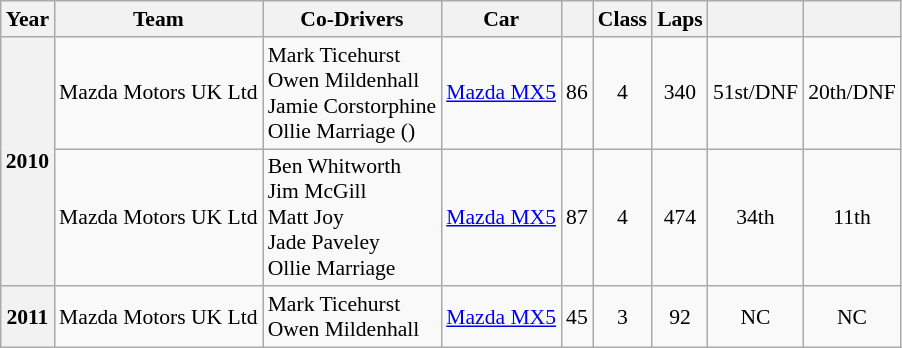<table class="wikitable" style="font-size:90%">
<tr>
<th>Year</th>
<th>Team</th>
<th>Co-Drivers</th>
<th>Car</th>
<th></th>
<th>Class</th>
<th>Laps</th>
<th></th>
<th></th>
</tr>
<tr style="text-align:center;">
<th rowspan=2>2010</th>
<td align="left"> Mazda Motors UK Ltd</td>
<td align="left"> Mark Ticehurst<br> Owen Mildenhall<br> Jamie Corstorphine<br> Ollie Marriage ()</td>
<td align="left"><a href='#'>Mazda MX5</a></td>
<td>86</td>
<td>4</td>
<td>340</td>
<td>51st/DNF</td>
<td>20th/DNF</td>
</tr>
<tr style="text-align:center;">
<td align="left"> Mazda Motors UK Ltd</td>
<td align="left"> Ben Whitworth<br> Jim McGill<br> Matt Joy<br> Jade Paveley<br> Ollie Marriage</td>
<td align="left"><a href='#'>Mazda MX5</a></td>
<td>87</td>
<td>4</td>
<td>474</td>
<td>34th</td>
<td>11th</td>
</tr>
<tr style="text-align:center;">
<th>2011</th>
<td align="left"> Mazda Motors UK Ltd</td>
<td align="left"> Mark Ticehurst<br> Owen Mildenhall</td>
<td align="left"><a href='#'>Mazda MX5</a></td>
<td>45</td>
<td>3</td>
<td>92</td>
<td>NC</td>
<td>NC</td>
</tr>
</table>
